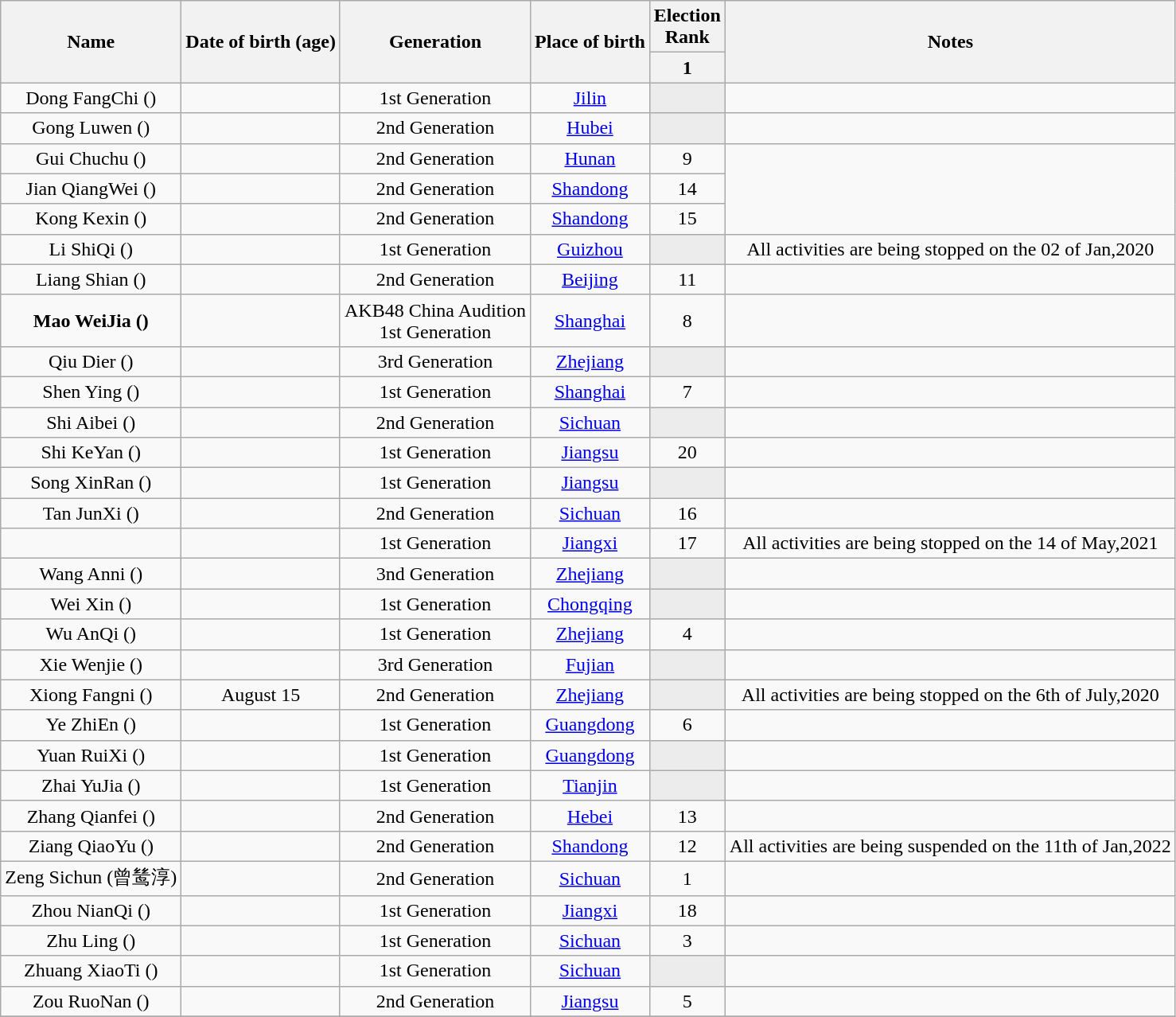<table class="sortable wikitable"  style="text-align:center;">
<tr>
<th rowspan="2">Name</th>
<th rowspan="2">Date of birth (age)</th>
<th rowspan="2">Generation</th>
<th rowspan="2">Place of birth</th>
<th>Election<br>Rank</th>
<th rowspan="2">Notes</th>
</tr>
<tr>
<th>1</th>
</tr>
<tr>
<td>Dong FangChi ()</td>
<td></td>
<td>1st Generation</td>
<td><a href='#'>Jilin</a></td>
<td style="background:#ececec;  color:gray;"></td>
<td></td>
</tr>
<tr>
<td>Gong Luwen ()</td>
<td></td>
<td>2nd Generation</td>
<td><a href='#'>Hubei</a></td>
<td style="background:#ececec;  color:gray;"></td>
<td></td>
</tr>
<tr>
<td>Gui Chuchu ()</td>
<td></td>
<td>2nd Generation</td>
<td><a href='#'>Hunan</a></td>
<td>9</td>
</tr>
<tr>
<td>Jian QiangWei ()</td>
<td></td>
<td>2nd Generation</td>
<td><a href='#'>Shandong</a></td>
<td>14</td>
</tr>
<tr>
<td>Kong Kexin ()</td>
<td></td>
<td>2nd Generation</td>
<td><a href='#'>Shandong</a></td>
<td>15</td>
</tr>
<tr>
<td>Li ShiQi ()</td>
<td></td>
<td>1st Generation</td>
<td><a href='#'>Guizhou</a></td>
<td style="background:#ececec;  color:gray;"></td>
<td>All activities are being stopped on the 02 of Jan,2020</td>
</tr>
<tr>
<td>Liang Shian ()</td>
<td></td>
<td>2nd Generation</td>
<td><a href='#'>Beijing</a></td>
<td>11</td>
<td></td>
</tr>
<tr>
<td><strong>Mao WeiJia ()</strong></td>
<td></td>
<td>AKB48 China Audition<br>1st Generation</td>
<td><a href='#'>Shanghai</a></td>
<td>8</td>
<td></td>
</tr>
<tr>
<td>Qiu Dier ()</td>
<td></td>
<td>3rd Generation</td>
<td><a href='#'>Zhejiang</a></td>
<td style="background:#ececec; color:gray;"></td>
<td></td>
</tr>
<tr>
<td>Shen Ying ()</td>
<td></td>
<td>1st Generation</td>
<td><a href='#'>Shanghai</a></td>
<td>7</td>
<td></td>
</tr>
<tr>
<td>Shi Aibei ()</td>
<td></td>
<td>2nd Generation</td>
<td><a href='#'>Sichuan</a></td>
<td style="background:#ececec; color:gray;"></td>
<td></td>
</tr>
<tr>
<td>Shi KeYan ()</td>
<td></td>
<td>1st Generation</td>
<td><a href='#'>Jiangsu</a></td>
<td>20</td>
<td></td>
</tr>
<tr>
<td>Song XinRan ()</td>
<td></td>
<td>1st Generation</td>
<td><a href='#'>Jiangsu</a></td>
<td style="background:#ececec; text-align:center; color:gray;"></td>
<td></td>
</tr>
<tr>
<td>Tan JunXi ()</td>
<td></td>
<td>2nd Generation</td>
<td><a href='#'>Sichuan</a></td>
<td>16</td>
<td></td>
</tr>
<tr>
<td></td>
<td></td>
<td>1st Generation</td>
<td><a href='#'>Jiangxi</a></td>
<td>17</td>
<td>All activities are being stopped on the 14 of May,2021</td>
</tr>
<tr>
<td>Wang Anni ()</td>
<td></td>
<td>3nd Generation</td>
<td><a href='#'>Zhejiang</a></td>
<td style="background:#ececec; color:gray;"></td>
<td></td>
</tr>
<tr>
<td>Wei Xin ()</td>
<td></td>
<td>1st Generation</td>
<td><a href='#'>Chongqing</a></td>
<td style="background:#ececec; color:gray;"></td>
<td></td>
</tr>
<tr>
<td>Wu AnQi ()</td>
<td></td>
<td>1st Generation</td>
<td><a href='#'>Zhejiang</a></td>
<td>4</td>
<td></td>
</tr>
<tr>
<td>Xie Wenjie ()</td>
<td></td>
<td>3rd Generation</td>
<td><a href='#'>Fujian</a></td>
<td style="background:#ececec;  color:gray;"></td>
<td></td>
</tr>
<tr>
<td>Xiong Fangni ()</td>
<td>August 15</td>
<td>2nd Generation</td>
<td><a href='#'>Zhejiang</a></td>
<td style="background:#ececec; text-align:center; color:gray;"></td>
<td>All activities are being stopped on the 6th of July,2020</td>
</tr>
<tr>
<td>Ye ZhiEn ()</td>
<td></td>
<td>1st Generation</td>
<td><a href='#'>Guangdong</a></td>
<td>6</td>
<td></td>
</tr>
<tr>
<td>Yuan RuiXi ()</td>
<td></td>
<td>1st Generation</td>
<td><a href='#'>Guangdong</a></td>
<td style="background:#ececec;  color:gray;"></td>
<td></td>
</tr>
<tr>
<td>Zhai YuJia ()</td>
<td></td>
<td>1st Generation</td>
<td><a href='#'>Tianjin</a></td>
<td style="background:#ececec;  color:gray;"></td>
<td></td>
</tr>
<tr>
<td>Zhang Qianfei ()</td>
<td></td>
<td>2nd Generation</td>
<td><a href='#'>Hebei</a></td>
<td>13</td>
<td></td>
</tr>
<tr>
<td>Ziang QiaoYu ()</td>
<td></td>
<td>2nd Generation</td>
<td><a href='#'>Shandong</a></td>
<td>12</td>
<td>All activities are being suspended on the 11th of Jan,2022</td>
</tr>
<tr>
<td>Zeng Sichun (曾鸶淳)</td>
<td></td>
<td>2nd Generation</td>
<td><a href='#'>Sichuan</a></td>
<td>1</td>
<td></td>
</tr>
<tr>
<td>Zhou NianQi ()</td>
<td></td>
<td>1st Generation</td>
<td><a href='#'>Jiangxi</a></td>
<td>18</td>
<td></td>
</tr>
<tr>
<td>Zhu Ling ()</td>
<td></td>
<td>1st Generation</td>
<td><a href='#'>Sichuan</a></td>
<td>3</td>
<td></td>
</tr>
<tr>
<td>Zhuang XiaoTi ()</td>
<td></td>
<td>1st Generation</td>
<td><a href='#'>Sichuan</a></td>
<td style="background:#ececec; color:gray;"></td>
<td></td>
</tr>
<tr>
<td>Zou RuoNan ()</td>
<td></td>
<td>2nd Generation</td>
<td><a href='#'>Jiangsu</a></td>
<td>5</td>
<td></td>
</tr>
<tr>
</tr>
</table>
